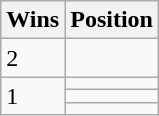<table class="wikitable">
<tr>
<th>Wins</th>
<th>Position</th>
</tr>
<tr>
<td>2</td>
<td></td>
</tr>
<tr>
<td rowspan=3>1</td>
<td></td>
</tr>
<tr>
<td></td>
</tr>
<tr>
<td></td>
</tr>
</table>
